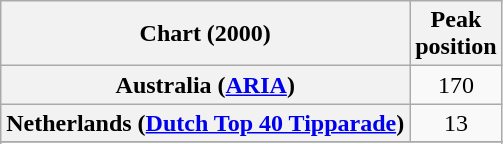<table class="wikitable sortable plainrowheaders">
<tr>
<th>Chart (2000)</th>
<th>Peak<br>position</th>
</tr>
<tr>
<th scope="row">Australia (<a href='#'>ARIA</a>)</th>
<td align="center">170</td>
</tr>
<tr>
<th scope="row">Netherlands (<a href='#'>Dutch Top 40 Tipparade</a>)</th>
<td align="center">13</td>
</tr>
<tr>
</tr>
<tr>
</tr>
<tr>
</tr>
<tr>
</tr>
</table>
